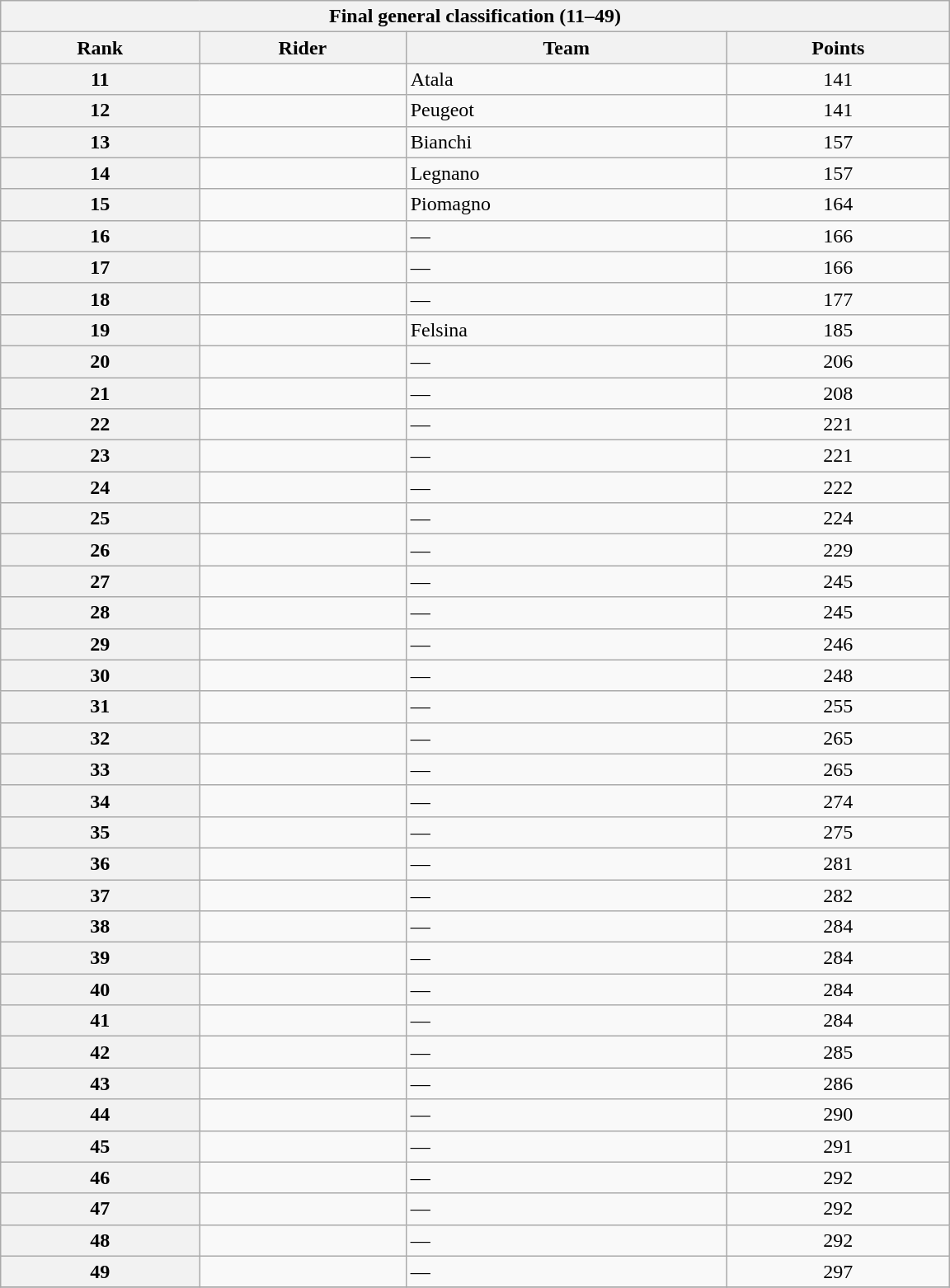<table class="collapsible collapsed wikitable" style="width:48em;margin-top:-1px;">
<tr>
<th scope="col" colspan="4">Final general classification (11–49)</th>
</tr>
<tr>
<th scope="col">Rank</th>
<th scope="col">Rider</th>
<th scope="col">Team</th>
<th scope="col">Points</th>
</tr>
<tr>
<th scope=“row”>11</th>
<td></td>
<td>Atala</td>
<td align=center>141</td>
</tr>
<tr>
<th scope=“row”>12</th>
<td></td>
<td>Peugeot</td>
<td align=center>141</td>
</tr>
<tr>
<th scope=“row”>13</th>
<td></td>
<td>Bianchi</td>
<td align=center>157</td>
</tr>
<tr>
<th scope=“row”>14</th>
<td></td>
<td>Legnano</td>
<td align=center>157</td>
</tr>
<tr>
<th scope=“row”>15</th>
<td></td>
<td>Piomagno</td>
<td align=center>164</td>
</tr>
<tr>
<th scope=“row”>16</th>
<td></td>
<td>—</td>
<td align=center>166</td>
</tr>
<tr>
<th scope=“row”>17</th>
<td></td>
<td>—</td>
<td align=center>166</td>
</tr>
<tr>
<th scope=“row”>18</th>
<td></td>
<td>—</td>
<td align=center>177</td>
</tr>
<tr>
<th scope=“row”>19</th>
<td></td>
<td>Felsina</td>
<td align=center>185</td>
</tr>
<tr>
<th scope=“row”>20</th>
<td></td>
<td>—</td>
<td align=center>206</td>
</tr>
<tr>
<th scope=“row”>21</th>
<td></td>
<td>—</td>
<td align=center>208</td>
</tr>
<tr>
<th scope=“row”>22</th>
<td></td>
<td>—</td>
<td align=center>221</td>
</tr>
<tr>
<th scope=“row”>23</th>
<td></td>
<td>—</td>
<td align=center>221</td>
</tr>
<tr>
<th scope=“row”>24</th>
<td></td>
<td>—</td>
<td align=center>222</td>
</tr>
<tr>
<th scope=“row”>25</th>
<td></td>
<td>—</td>
<td align=center>224</td>
</tr>
<tr>
<th scope=“row”>26</th>
<td></td>
<td>—</td>
<td align=center>229</td>
</tr>
<tr>
<th scope=“row”>27</th>
<td></td>
<td>—</td>
<td align=center>245</td>
</tr>
<tr>
<th scope=“row”>28</th>
<td></td>
<td>—</td>
<td align=center>245</td>
</tr>
<tr>
<th scope=“row”>29</th>
<td></td>
<td>—</td>
<td align=center>246</td>
</tr>
<tr>
<th scope=“row”>30</th>
<td></td>
<td>—</td>
<td align=center>248</td>
</tr>
<tr>
<th scope=“row”>31</th>
<td></td>
<td>—</td>
<td align=center>255</td>
</tr>
<tr>
<th scope=“row”>32</th>
<td></td>
<td>—</td>
<td align=center>265</td>
</tr>
<tr>
<th scope=“row”>33</th>
<td></td>
<td>—</td>
<td align=center>265</td>
</tr>
<tr>
<th scope=“row”>34</th>
<td></td>
<td>—</td>
<td align=center>274</td>
</tr>
<tr>
<th scope=“row”>35</th>
<td></td>
<td>—</td>
<td align=center>275</td>
</tr>
<tr>
<th scope=“row”>36</th>
<td></td>
<td>—</td>
<td align=center>281</td>
</tr>
<tr>
<th scope=“row”>37</th>
<td></td>
<td>—</td>
<td align=center>282</td>
</tr>
<tr>
<th scope=“row”>38</th>
<td></td>
<td>—</td>
<td align=center>284</td>
</tr>
<tr>
<th scope=“row”>39</th>
<td></td>
<td>—</td>
<td align=center>284</td>
</tr>
<tr>
<th scope=“row”>40</th>
<td></td>
<td>—</td>
<td align=center>284</td>
</tr>
<tr>
<th scope=“row”>41</th>
<td></td>
<td>—</td>
<td align=center>284</td>
</tr>
<tr>
<th scope=“row”>42</th>
<td></td>
<td>—</td>
<td align=center>285</td>
</tr>
<tr>
<th scope=“row”>43</th>
<td></td>
<td>—</td>
<td align=center>286</td>
</tr>
<tr>
<th scope=“row”>44</th>
<td></td>
<td>—</td>
<td align=center>290</td>
</tr>
<tr>
<th scope=“row”>45</th>
<td></td>
<td>—</td>
<td align=center>291</td>
</tr>
<tr>
<th scope=“row”>46</th>
<td></td>
<td>—</td>
<td align=center>292</td>
</tr>
<tr>
<th scope=“row”>47</th>
<td></td>
<td>—</td>
<td align=center>292</td>
</tr>
<tr>
<th scope=“row”>48</th>
<td></td>
<td>—</td>
<td align=center>292</td>
</tr>
<tr>
<th scope=“row”>49</th>
<td></td>
<td>—</td>
<td align=center>297</td>
</tr>
<tr>
</tr>
</table>
